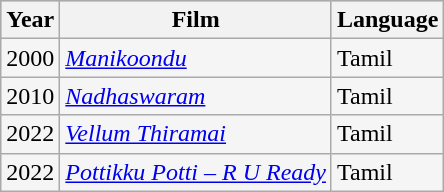<table class="wikitable sortable" style="background:#f5f5f5;">
<tr style="background:#B0C4DE;">
<th>Year</th>
<th>Film</th>
<th>Language</th>
</tr>
<tr>
<td>2000</td>
<td><em><a href='#'>Manikoondu</a></em></td>
<td>Tamil</td>
</tr>
<tr>
<td>2010</td>
<td><em><a href='#'>Nadhaswaram</a></em></td>
<td>Tamil</td>
</tr>
<tr>
<td>2022</td>
<td><em><a href='#'>Vellum Thiramai</a></em></td>
<td>Tamil</td>
</tr>
<tr>
<td>2022</td>
<td><em><a href='#'>Pottikku Potti – R U Ready</a> </em></td>
<td>Tamil</td>
</tr>
</table>
